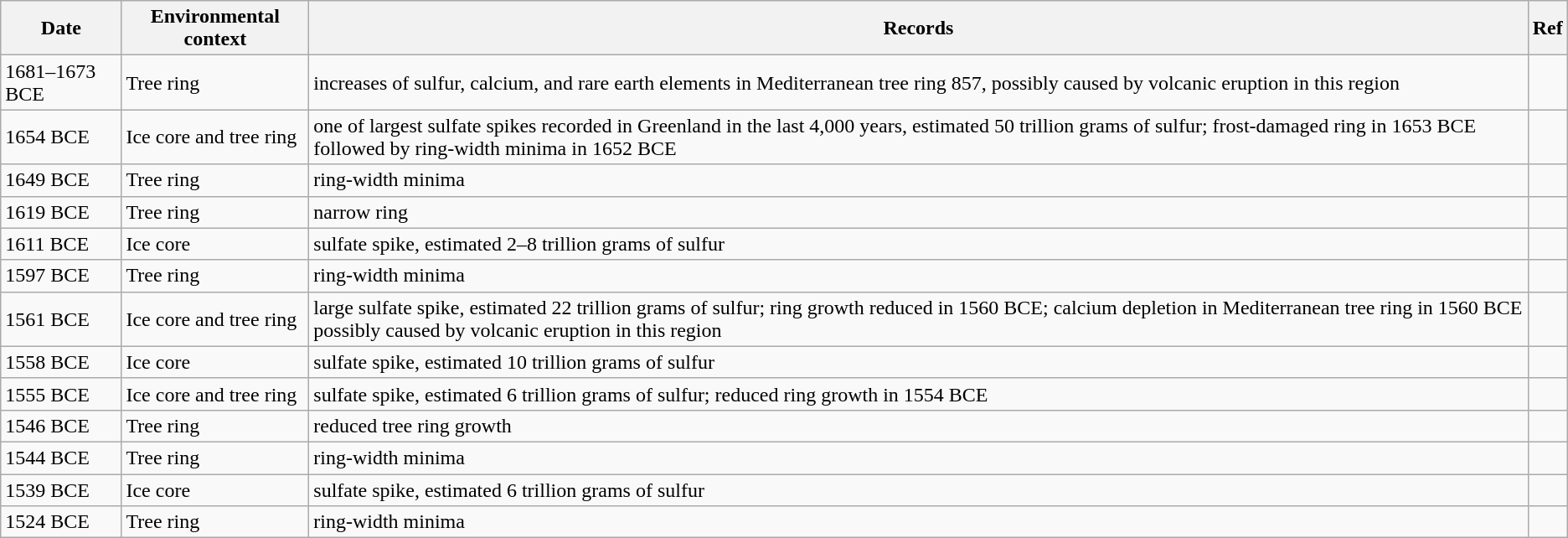<table class="wikitable">
<tr>
<th>Date</th>
<th>Environmental context</th>
<th>Records</th>
<th>Ref</th>
</tr>
<tr>
<td>1681–1673 BCE</td>
<td>Tree ring</td>
<td>increases of sulfur, calcium, and rare earth elements in Mediterranean tree ring 857, possibly caused by volcanic eruption in this region</td>
<td></td>
</tr>
<tr>
<td>1654 BCE</td>
<td>Ice core and tree ring</td>
<td>one of largest sulfate spikes recorded in Greenland in the last 4,000 years, estimated 50 trillion grams of sulfur; frost-damaged ring in 1653 BCE followed by ring-width minima in 1652 BCE</td>
<td></td>
</tr>
<tr>
<td>1649 BCE</td>
<td>Tree ring</td>
<td>ring-width minima</td>
<td></td>
</tr>
<tr>
<td>1619 BCE</td>
<td>Tree ring</td>
<td>narrow ring</td>
<td></td>
</tr>
<tr>
<td>1611 BCE</td>
<td>Ice core</td>
<td>sulfate spike, estimated 2–8 trillion grams of sulfur</td>
<td></td>
</tr>
<tr>
<td>1597 BCE</td>
<td>Tree ring</td>
<td>ring-width minima</td>
<td></td>
</tr>
<tr>
<td>1561 BCE</td>
<td>Ice core and tree ring</td>
<td>large sulfate spike, estimated 22 trillion grams of sulfur; ring growth reduced in 1560 BCE; calcium depletion in Mediterranean tree ring in 1560 BCE possibly caused by volcanic eruption in this region</td>
<td></td>
</tr>
<tr>
<td>1558 BCE</td>
<td>Ice core</td>
<td>sulfate spike, estimated 10 trillion grams of sulfur</td>
<td></td>
</tr>
<tr>
<td>1555 BCE</td>
<td>Ice core and tree ring</td>
<td>sulfate spike, estimated 6 trillion grams of sulfur; reduced ring growth in 1554 BCE</td>
<td></td>
</tr>
<tr>
<td>1546 BCE</td>
<td>Tree ring</td>
<td>reduced tree ring growth</td>
<td></td>
</tr>
<tr>
<td>1544 BCE</td>
<td>Tree ring</td>
<td>ring-width minima</td>
<td></td>
</tr>
<tr>
<td>1539 BCE</td>
<td>Ice core</td>
<td>sulfate spike, estimated 6 trillion grams of sulfur</td>
<td></td>
</tr>
<tr>
<td>1524 BCE</td>
<td>Tree ring</td>
<td>ring-width minima</td>
<td></td>
</tr>
</table>
